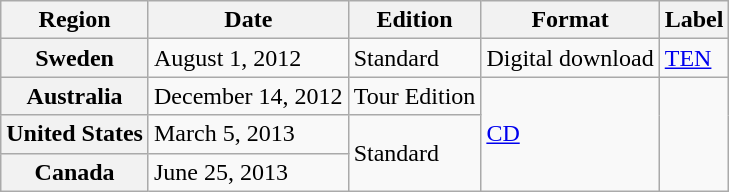<table class="wikitable plainrowheaders">
<tr>
<th scope="col">Region</th>
<th scope="col">Date</th>
<th scope="col">Edition</th>
<th scope="col">Format</th>
<th scope="col">Label</th>
</tr>
<tr>
<th scope="row">Sweden</th>
<td rowspan=1>August 1, 2012</td>
<td>Standard</td>
<td rowspan=1>Digital download</td>
<td><a href='#'>TEN</a></td>
</tr>
<tr>
<th scope="row">Australia</th>
<td>December 14, 2012</td>
<td>Tour Edition</td>
<td rowspan="3"><a href='#'>CD</a></td>
<td rowspan="3"></td>
</tr>
<tr>
<th scope="row">United States</th>
<td>March 5, 2013</td>
<td rowspan="2">Standard</td>
</tr>
<tr>
<th scope="row">Canada</th>
<td>June 25, 2013</td>
</tr>
</table>
